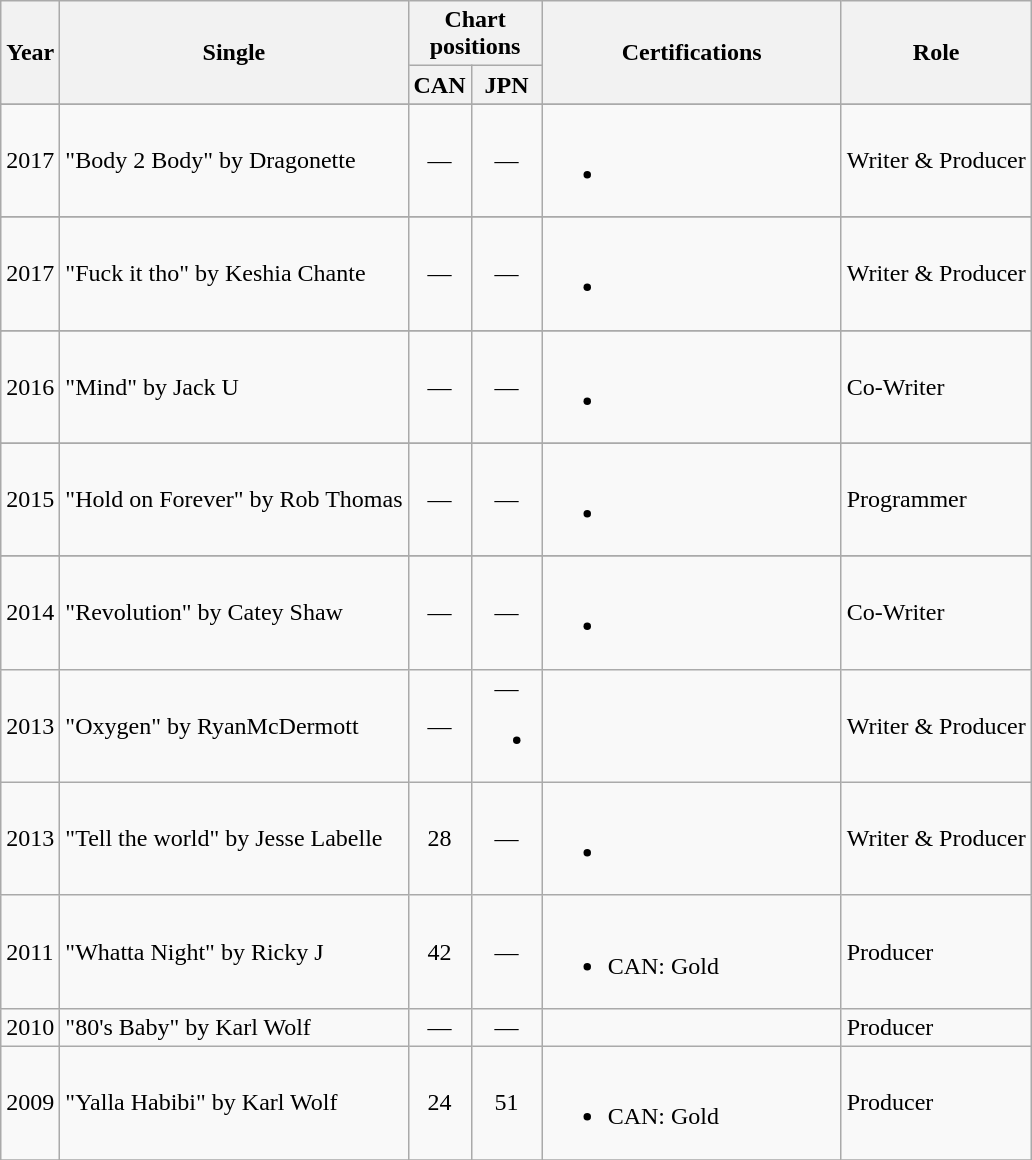<table class="wikitable">
<tr>
<th rowspan="2">Year</th>
<th rowspan="2">Single</th>
<th colspan="2">Chart positions</th>
<th rowspan="2" scope="col" style="width:12em;">Certifications</th>
<th rowspan="2">Role</th>
</tr>
<tr>
<th style="width:30px;">CAN</th>
<th style="width:30px;">JPN</th>
</tr>
<tr>
</tr>
<tr>
</tr>
<tr>
<td>2017</td>
<td>"Body 2 Body" by Dragonette</td>
<td style="text-align:center;">—</td>
<td style="text-align:center;">—</td>
<td><br><ul><li></li></ul></td>
<td style="text-align:left;">Writer & Producer</td>
</tr>
<tr>
</tr>
<tr>
</tr>
<tr>
</tr>
<tr>
<td>2017</td>
<td>"Fuck it tho" by Keshia Chante</td>
<td style="text-align:center;">—</td>
<td style="text-align:center;">—</td>
<td><br><ul><li></li></ul></td>
<td style="text-align:left;">Writer & Producer</td>
</tr>
<tr>
</tr>
<tr>
</tr>
<tr>
</tr>
<tr>
<td>2016</td>
<td>"Mind" by Jack U</td>
<td style="text-align:center;">—</td>
<td style="text-align:center;">—</td>
<td><br><ul><li></li></ul></td>
<td style="text-align:left;">Co-Writer</td>
</tr>
<tr>
</tr>
<tr>
<td>2015</td>
<td>"Hold on Forever" by Rob Thomas</td>
<td style="text-align:center;">—</td>
<td style="text-align:center;">—</td>
<td><br><ul><li></li></ul></td>
<td style="text-align:left;">Programmer</td>
</tr>
<tr>
</tr>
<tr>
<td>2014</td>
<td>"Revolution" by Catey Shaw</td>
<td style="text-align:center;">—</td>
<td style="text-align:center;">—</td>
<td><br><ul><li></li></ul></td>
<td style="text-align:left;">Co-Writer</td>
</tr>
<tr>
<td>2013</td>
<td>"Oxygen" by RyanMcDermott</td>
<td style="text-align:center;">—</td>
<td style="text-align:center;">—<br><ul><li></li></ul></td>
<td></td>
<td style="text-align:left;">Writer & Producer</td>
</tr>
<tr>
<td>2013</td>
<td>"Tell the world" by Jesse Labelle</td>
<td style="text-align:center;">28</td>
<td style="text-align:center;">—</td>
<td><br><ul><li></li></ul></td>
<td style="text-align:left;">Writer & Producer</td>
</tr>
<tr>
<td>2011</td>
<td>"Whatta Night" by Ricky J</td>
<td style="text-align:center;">42</td>
<td style="text-align:center;">—</td>
<td><br><ul><li>CAN: Gold</li></ul></td>
<td style="text-align:left;">Producer</td>
</tr>
<tr>
<td>2010</td>
<td>"80's Baby" by Karl Wolf</td>
<td style="text-align:center;">—</td>
<td style="text-align:center;">—</td>
<td></td>
<td style="text-align:left;">Producer</td>
</tr>
<tr>
<td>2009</td>
<td>"Yalla Habibi" by Karl Wolf</td>
<td style="text-align:center;">24</td>
<td style="text-align:center;">51</td>
<td><br><ul><li>CAN: Gold</li></ul></td>
<td style="text-align:left;">Producer</td>
</tr>
<tr>
</tr>
</table>
